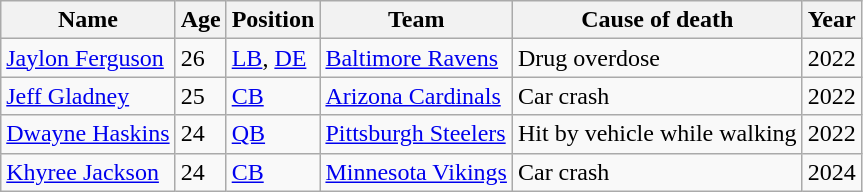<table class="wikitable sortable">
<tr>
<th>Name</th>
<th>Age</th>
<th>Position</th>
<th>Team</th>
<th>Cause of death</th>
<th>Year</th>
</tr>
<tr>
<td><a href='#'>Jaylon Ferguson</a></td>
<td>26</td>
<td><a href='#'>LB</a>, <a href='#'>DE</a></td>
<td><a href='#'>Baltimore Ravens</a></td>
<td>Drug overdose</td>
<td>2022</td>
</tr>
<tr>
<td><a href='#'>Jeff Gladney</a></td>
<td>25</td>
<td><a href='#'>CB</a></td>
<td><a href='#'>Arizona Cardinals</a></td>
<td>Car crash</td>
<td>2022</td>
</tr>
<tr>
<td><a href='#'>Dwayne Haskins</a></td>
<td>24</td>
<td><a href='#'>QB</a></td>
<td><a href='#'>Pittsburgh Steelers</a></td>
<td>Hit by vehicle while walking</td>
<td>2022</td>
</tr>
<tr>
<td><a href='#'>Khyree Jackson</a></td>
<td>24</td>
<td><a href='#'>CB</a></td>
<td><a href='#'>Minnesota Vikings</a></td>
<td>Car crash</td>
<td>2024</td>
</tr>
</table>
